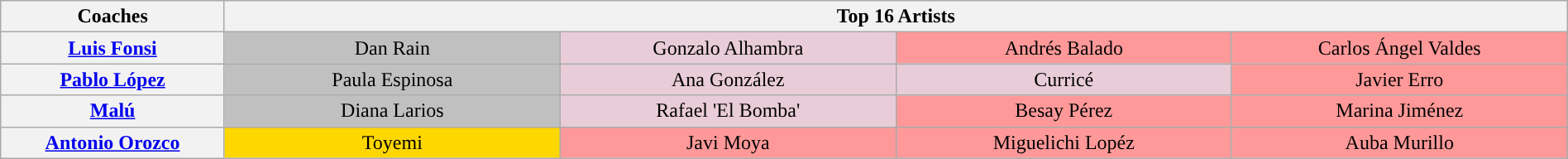<table class="wikitable" style="text-align:center; width:100%;">
<tr>
<th scope="col" style="width:10%">Coaches</th>
<th colspan="4" style="width:90%">Top 16 Artists</th>
</tr>
<tr>
<th><a href='#'>Luis Fonsi</a></th>
<td bgcolor=silver>Dan Rain</td>
<td bgcolor=#E8CCD7>Gonzalo Alhambra</td>
<td bgcolor=#ff9999>Andrés Balado</td>
<td bgcolor=#ff9999>Carlos Ángel Valdes</td>
</tr>
<tr>
<th><a href='#'>Pablo López</a></th>
<td bgcolor=silver>Paula Espinosa</td>
<td bgcolor=#E8CCD7>Ana González</td>
<td bgcolor=#E8CCD7>Curricé</td>
<td bgcolor=#ff9999>Javier Erro</td>
</tr>
<tr>
<th><a href='#'>Malú</a></th>
<td bgcolor=silver>Diana Larios</td>
<td bgcolor=#E8CCD7>Rafael 'El Bomba'</td>
<td bgcolor=#ff9999>Besay Pérez</td>
<td bgcolor=#ff9999>Marina Jiménez</td>
</tr>
<tr>
<th><a href='#'>Antonio Orozco</a></th>
<td bgcolor=gold style="width:15%;">Toyemi</td>
<td bgcolor=#ff9999 style="width:15%;">Javi Moya</td>
<td bgcolor=#ff9999 style="width:15%;">Miguelichi Lopéz</td>
<td bgcolor=#ff9999 style="width:15%;">Auba Murillo</td>
</tr>
</table>
